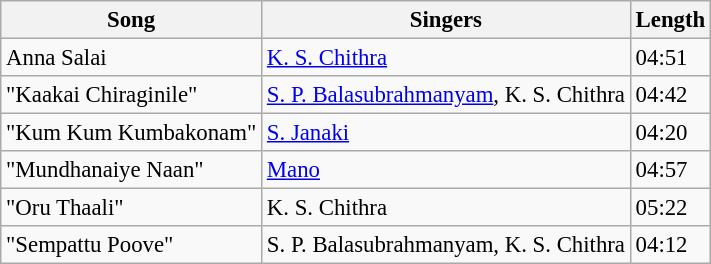<table class="wikitable" style="font-size:95%;">
<tr>
<th>Song</th>
<th>Singers</th>
<th>Length</th>
</tr>
<tr>
<td>Anna Salai</td>
<td><a href='#'>K. S. Chithra</a></td>
<td>04:51</td>
</tr>
<tr>
<td>"Kaakai Chiraginile"</td>
<td><a href='#'>S. P. Balasubrahmanyam</a>, K. S. Chithra</td>
<td>04:42</td>
</tr>
<tr>
<td>"Kum Kum Kumbakonam"</td>
<td><a href='#'>S. Janaki</a></td>
<td>04:20</td>
</tr>
<tr>
<td>"Mundhanaiye Naan"</td>
<td><a href='#'>Mano</a></td>
<td>04:57</td>
</tr>
<tr>
<td>"Oru Thaali"</td>
<td>K. S. Chithra</td>
<td>05:22</td>
</tr>
<tr>
<td>"Sempattu Poove"</td>
<td>S. P. Balasubrahmanyam, K. S. Chithra</td>
<td>04:12</td>
</tr>
</table>
